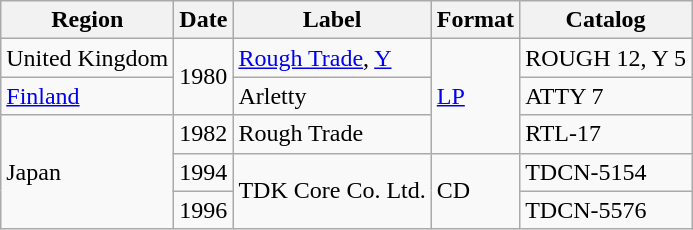<table class="wikitable">
<tr>
<th>Region</th>
<th>Date</th>
<th>Label</th>
<th>Format</th>
<th>Catalog</th>
</tr>
<tr>
<td>United Kingdom</td>
<td rowspan="2">1980</td>
<td><a href='#'>Rough Trade</a>, <a href='#'>Y</a></td>
<td rowspan="3"><a href='#'>LP</a></td>
<td>ROUGH 12, Y 5</td>
</tr>
<tr>
<td><a href='#'>Finland</a></td>
<td>Arletty</td>
<td>ATTY 7</td>
</tr>
<tr>
<td rowspan="3">Japan</td>
<td>1982</td>
<td>Rough Trade</td>
<td>RTL-17</td>
</tr>
<tr>
<td>1994</td>
<td rowspan="2">TDK Core Co. Ltd.</td>
<td rowspan="2">CD</td>
<td>TDCN-5154</td>
</tr>
<tr>
<td>1996</td>
<td>TDCN-5576</td>
</tr>
</table>
